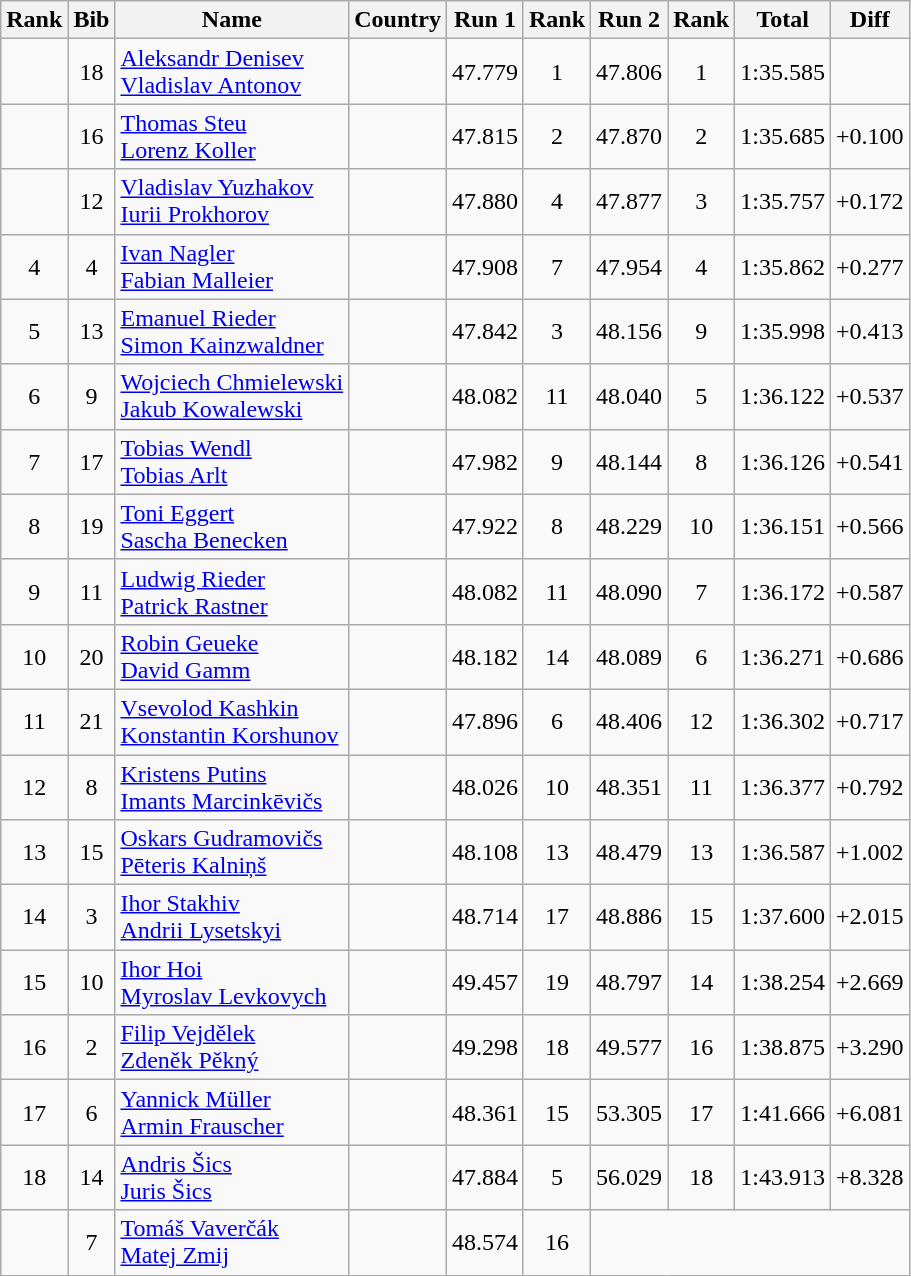<table class="wikitable sortable" style="text-align:center">
<tr>
<th>Rank</th>
<th>Bib</th>
<th>Name</th>
<th>Country</th>
<th>Run 1</th>
<th>Rank</th>
<th>Run 2</th>
<th>Rank</th>
<th>Total</th>
<th>Diff</th>
</tr>
<tr>
<td></td>
<td>18</td>
<td align=left><a href='#'>Aleksandr Denisev</a><br><a href='#'>Vladislav Antonov</a></td>
<td align=left></td>
<td>47.779</td>
<td>1</td>
<td>47.806</td>
<td>1</td>
<td>1:35.585</td>
<td></td>
</tr>
<tr>
<td></td>
<td>16</td>
<td align=left><a href='#'>Thomas Steu</a><br><a href='#'>Lorenz Koller</a></td>
<td align=left></td>
<td>47.815</td>
<td>2</td>
<td>47.870</td>
<td>2</td>
<td>1:35.685</td>
<td>+0.100</td>
</tr>
<tr>
<td></td>
<td>12</td>
<td align=left><a href='#'>Vladislav Yuzhakov</a><br><a href='#'>Iurii Prokhorov</a></td>
<td align=left></td>
<td>47.880</td>
<td>4</td>
<td>47.877</td>
<td>3</td>
<td>1:35.757</td>
<td>+0.172</td>
</tr>
<tr>
<td>4</td>
<td>4</td>
<td align=left><a href='#'>Ivan Nagler</a><br><a href='#'>Fabian Malleier</a></td>
<td align=left></td>
<td>47.908</td>
<td>7</td>
<td>47.954</td>
<td>4</td>
<td>1:35.862</td>
<td>+0.277</td>
</tr>
<tr>
<td>5</td>
<td>13</td>
<td align=left><a href='#'>Emanuel Rieder</a><br><a href='#'>Simon Kainzwaldner</a></td>
<td align=left></td>
<td>47.842</td>
<td>3</td>
<td>48.156</td>
<td>9</td>
<td>1:35.998</td>
<td>+0.413</td>
</tr>
<tr>
<td>6</td>
<td>9</td>
<td align=left><a href='#'>Wojciech Chmielewski</a><br><a href='#'>Jakub Kowalewski</a></td>
<td align=left></td>
<td>48.082</td>
<td>11</td>
<td>48.040</td>
<td>5</td>
<td>1:36.122</td>
<td>+0.537</td>
</tr>
<tr>
<td>7</td>
<td>17</td>
<td align=left><a href='#'>Tobias Wendl</a><br><a href='#'>Tobias Arlt</a></td>
<td align=left></td>
<td>47.982</td>
<td>9</td>
<td>48.144</td>
<td>8</td>
<td>1:36.126</td>
<td>+0.541</td>
</tr>
<tr>
<td>8</td>
<td>19</td>
<td align=left><a href='#'>Toni Eggert</a><br><a href='#'>Sascha Benecken</a></td>
<td align=left></td>
<td>47.922</td>
<td>8</td>
<td>48.229</td>
<td>10</td>
<td>1:36.151</td>
<td>+0.566</td>
</tr>
<tr>
<td>9</td>
<td>11</td>
<td align=left><a href='#'>Ludwig Rieder</a><br><a href='#'>Patrick Rastner</a></td>
<td align=left></td>
<td>48.082</td>
<td>11</td>
<td>48.090</td>
<td>7</td>
<td>1:36.172</td>
<td>+0.587</td>
</tr>
<tr>
<td>10</td>
<td>20</td>
<td align=left><a href='#'>Robin Geueke</a><br><a href='#'>David Gamm</a></td>
<td align=left></td>
<td>48.182</td>
<td>14</td>
<td>48.089</td>
<td>6</td>
<td>1:36.271</td>
<td>+0.686</td>
</tr>
<tr>
<td>11</td>
<td>21</td>
<td align=left><a href='#'>Vsevolod Kashkin</a><br><a href='#'>Konstantin Korshunov</a></td>
<td align=left></td>
<td>47.896</td>
<td>6</td>
<td>48.406</td>
<td>12</td>
<td>1:36.302</td>
<td>+0.717</td>
</tr>
<tr>
<td>12</td>
<td>8</td>
<td align=left><a href='#'>Kristens Putins</a><br><a href='#'>Imants Marcinkēvičs</a></td>
<td align=left></td>
<td>48.026</td>
<td>10</td>
<td>48.351</td>
<td>11</td>
<td>1:36.377</td>
<td>+0.792</td>
</tr>
<tr>
<td>13</td>
<td>15</td>
<td align=left><a href='#'>Oskars Gudramovičs</a><br><a href='#'>Pēteris Kalniņš</a></td>
<td align=left></td>
<td>48.108</td>
<td>13</td>
<td>48.479</td>
<td>13</td>
<td>1:36.587</td>
<td>+1.002</td>
</tr>
<tr>
<td>14</td>
<td>3</td>
<td align=left><a href='#'>Ihor Stakhiv</a><br><a href='#'>Andrii Lysetskyi</a></td>
<td align=left></td>
<td>48.714</td>
<td>17</td>
<td>48.886</td>
<td>15</td>
<td>1:37.600</td>
<td>+2.015</td>
</tr>
<tr>
<td>15</td>
<td>10</td>
<td align=left><a href='#'>Ihor Hoi</a><br><a href='#'>Myroslav Levkovych</a></td>
<td align=left></td>
<td>49.457</td>
<td>19</td>
<td>48.797</td>
<td>14</td>
<td>1:38.254</td>
<td>+2.669</td>
</tr>
<tr>
<td>16</td>
<td>2</td>
<td align=left><a href='#'>Filip Vejdělek</a><br><a href='#'>Zdeněk Pěkný</a></td>
<td align=left></td>
<td>49.298</td>
<td>18</td>
<td>49.577</td>
<td>16</td>
<td>1:38.875</td>
<td>+3.290</td>
</tr>
<tr>
<td>17</td>
<td>6</td>
<td align=left><a href='#'>Yannick Müller</a><br><a href='#'>Armin Frauscher</a></td>
<td align=left></td>
<td>48.361</td>
<td>15</td>
<td>53.305</td>
<td>17</td>
<td>1:41.666</td>
<td>+6.081</td>
</tr>
<tr>
<td>18</td>
<td>14</td>
<td align=left><a href='#'>Andris Šics</a><br><a href='#'>Juris Šics</a></td>
<td align=left></td>
<td>47.884</td>
<td>5</td>
<td>56.029</td>
<td>18</td>
<td>1:43.913</td>
<td>+8.328</td>
</tr>
<tr>
<td></td>
<td>7</td>
<td align=left><a href='#'>Tomáš Vaverčák</a><br><a href='#'>Matej Zmij</a></td>
<td align=left></td>
<td>48.574</td>
<td>16</td>
<td colspan=4></td>
</tr>
</table>
